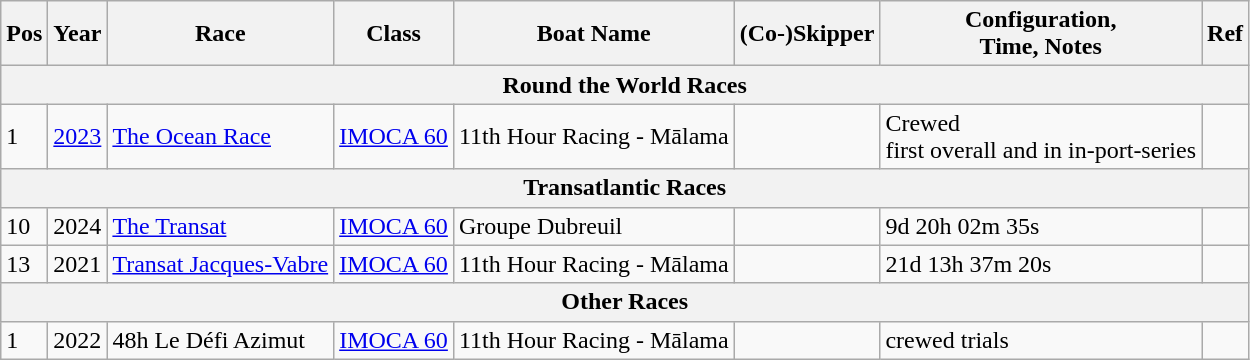<table class="wikitable sortable">
<tr>
<th>Pos</th>
<th>Year</th>
<th>Race</th>
<th>Class</th>
<th>Boat Name</th>
<th>(Co-)Skipper</th>
<th>Configuration,<br>Time, Notes</th>
<th>Ref</th>
</tr>
<tr>
<th colspan="8"><strong>Round the World Races</strong></th>
</tr>
<tr>
<td>1</td>
<td><a href='#'>2023</a></td>
<td><a href='#'>The Ocean Race</a></td>
<td><a href='#'>IMOCA 60</a></td>
<td>11th Hour Racing - Mālama</td>
<td></td>
<td>Crewed<br>first overall and in in-port-series</td>
<td></td>
</tr>
<tr>
<th colspan="8"><strong>Transatlantic Races</strong></th>
</tr>
<tr>
<td>10</td>
<td>2024</td>
<td><a href='#'>The Transat</a></td>
<td><a href='#'>IMOCA 60</a></td>
<td>Groupe Dubreuil</td>
<td></td>
<td>9d 20h 02m 35s</td>
<td></td>
</tr>
<tr>
<td>13</td>
<td>2021</td>
<td><a href='#'>Transat Jacques-Vabre</a></td>
<td><a href='#'>IMOCA 60</a></td>
<td>11th Hour Racing - Mālama</td>
<td><br></td>
<td>21d 13h 37m 20s</td>
<td></td>
</tr>
<tr>
<th colspan="8"><strong>Other Races</strong></th>
</tr>
<tr>
<td>1</td>
<td>2022</td>
<td>48h Le Défi Azimut</td>
<td><a href='#'>IMOCA 60</a></td>
<td>11th Hour Racing - Mālama</td>
<td></td>
<td>crewed trials</td>
<td></td>
</tr>
</table>
